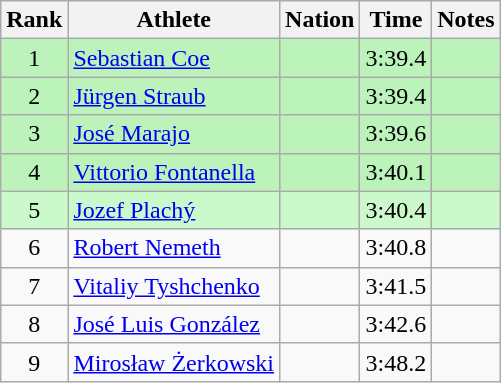<table class="wikitable sortable" style="text-align:center">
<tr>
<th>Rank</th>
<th>Athlete</th>
<th>Nation</th>
<th>Time</th>
<th>Notes</th>
</tr>
<tr style="background:#bbf3bb;">
<td>1</td>
<td align=left><a href='#'>Sebastian Coe</a></td>
<td align=left></td>
<td>3:39.4</td>
<td></td>
</tr>
<tr style="background:#bbf3bb;">
<td>2</td>
<td align=left><a href='#'>Jürgen Straub</a></td>
<td align=left></td>
<td>3:39.4</td>
<td></td>
</tr>
<tr style="background:#bbf3bb;">
<td>3</td>
<td align=left><a href='#'>José Marajo</a></td>
<td align=left></td>
<td>3:39.6</td>
<td></td>
</tr>
<tr style="background:#bbf3bb;">
<td>4</td>
<td align=left><a href='#'>Vittorio Fontanella</a></td>
<td align=left></td>
<td>3:40.1</td>
<td></td>
</tr>
<tr style="background:#ccf9cc;">
<td>5</td>
<td align=left><a href='#'>Jozef Plachý</a></td>
<td align=left></td>
<td>3:40.4</td>
<td></td>
</tr>
<tr>
<td>6</td>
<td align=left><a href='#'>Robert Nemeth</a></td>
<td align=left></td>
<td>3:40.8</td>
<td></td>
</tr>
<tr>
<td>7</td>
<td align=left><a href='#'>Vitaliy Tyshchenko</a></td>
<td align=left></td>
<td>3:41.5</td>
<td></td>
</tr>
<tr>
<td>8</td>
<td align=left><a href='#'>José Luis González</a></td>
<td align=left></td>
<td>3:42.6</td>
<td></td>
</tr>
<tr>
<td>9</td>
<td align=left><a href='#'>Mirosław Żerkowski</a></td>
<td align=left></td>
<td>3:48.2</td>
<td></td>
</tr>
</table>
